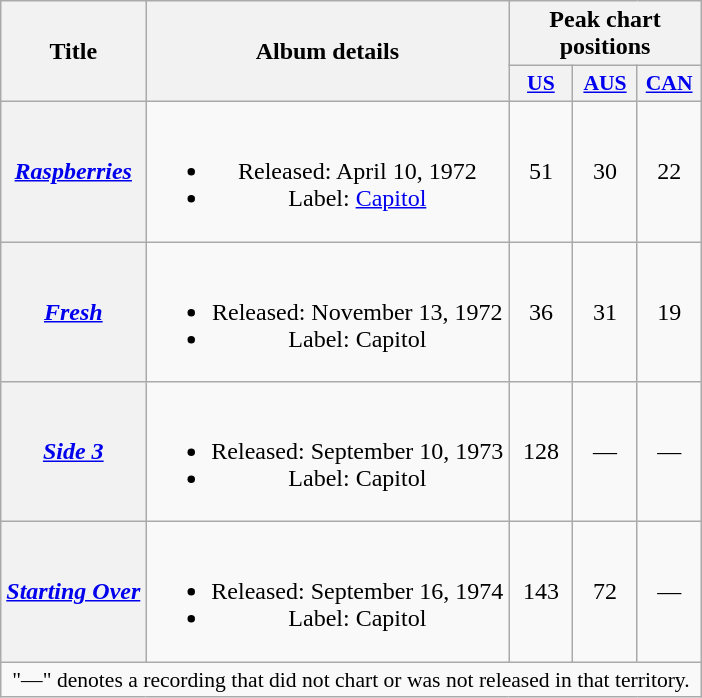<table class="wikitable plainrowheaders" style="text-align:center;">
<tr>
<th rowspan="2" scope="col">Title</th>
<th rowspan="2" scope="col">Album details</th>
<th colspan="3" scope="col">Peak chart positions</th>
</tr>
<tr>
<th scope="col" style="width:2.5em;font-size:90%;"><a href='#'>US</a><br></th>
<th scope="col" style="width:2.5em;font-size:90%;"><a href='#'>AUS</a><br></th>
<th scope="col" style="width:2.5em;font-size:90%;"><a href='#'>CAN</a><br></th>
</tr>
<tr>
<th scope="row"><em><a href='#'>Raspberries</a></em></th>
<td><br><ul><li>Released: April 10, 1972</li><li>Label: <a href='#'>Capitol</a></li></ul></td>
<td>51</td>
<td>30</td>
<td>22</td>
</tr>
<tr>
<th scope="row"><em><a href='#'>Fresh</a></em></th>
<td><br><ul><li>Released: November 13, 1972</li><li>Label: Capitol</li></ul></td>
<td>36</td>
<td>31</td>
<td>19</td>
</tr>
<tr>
<th scope="row"><em><a href='#'>Side 3</a></em></th>
<td><br><ul><li>Released: September 10, 1973</li><li>Label: Capitol</li></ul></td>
<td>128</td>
<td>—</td>
<td>—</td>
</tr>
<tr>
<th scope="row"><em><a href='#'>Starting Over</a></em></th>
<td><br><ul><li>Released: September 16, 1974</li><li>Label: Capitol</li></ul></td>
<td>143</td>
<td>72</td>
<td>—</td>
</tr>
<tr>
<td colspan="5" style="font-size:90%">"—" denotes a recording that did not chart or was not released in that territory.</td>
</tr>
</table>
